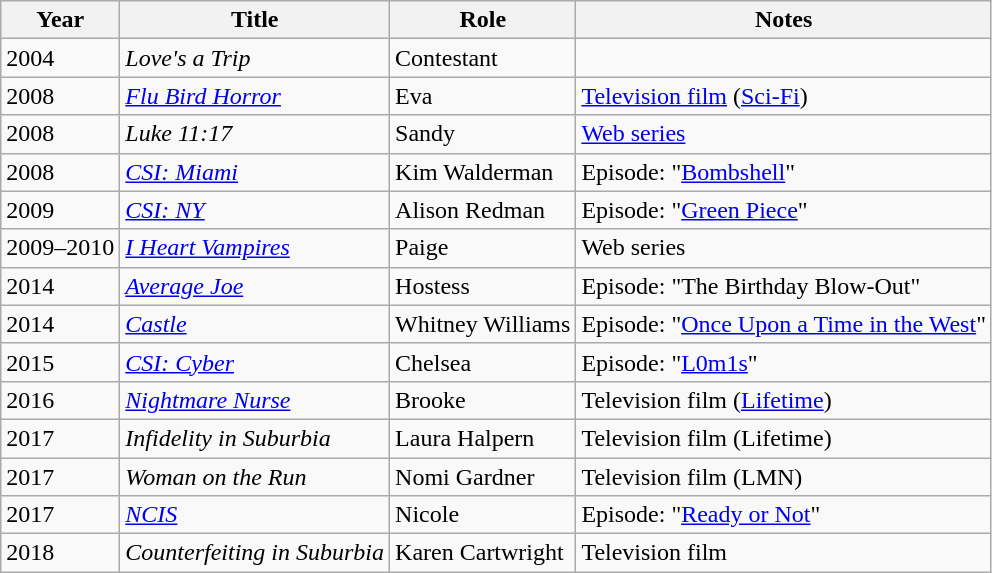<table class="wikitable sortable">
<tr>
<th>Year</th>
<th>Title</th>
<th>Role</th>
<th>Notes</th>
</tr>
<tr>
<td>2004</td>
<td><em>Love's a Trip</em></td>
<td>Contestant</td>
<td></td>
</tr>
<tr>
<td>2008</td>
<td><em><a href='#'>Flu Bird Horror</a></em></td>
<td>Eva</td>
<td><a href='#'>Television film</a> (<a href='#'>Sci-Fi</a>)</td>
</tr>
<tr>
<td>2008</td>
<td><em>Luke 11:17</em></td>
<td>Sandy</td>
<td><a href='#'>Web series</a></td>
</tr>
<tr>
<td>2008</td>
<td><em><a href='#'>CSI: Miami</a></em></td>
<td>Kim Walderman</td>
<td>Episode: "<a href='#'>Bombshell</a>"</td>
</tr>
<tr>
<td>2009</td>
<td><em><a href='#'>CSI: NY</a></em></td>
<td>Alison Redman</td>
<td>Episode: "<a href='#'>Green Piece</a>"</td>
</tr>
<tr>
<td>2009–2010</td>
<td><em><a href='#'>I Heart Vampires</a></em></td>
<td>Paige</td>
<td>Web series</td>
</tr>
<tr>
<td>2014</td>
<td><em><a href='#'>Average Joe</a></em></td>
<td>Hostess</td>
<td>Episode: "The Birthday Blow-Out"</td>
</tr>
<tr>
<td>2014</td>
<td><em><a href='#'>Castle</a></em></td>
<td>Whitney Williams</td>
<td>Episode: "<a href='#'>Once Upon a Time in the West</a>"</td>
</tr>
<tr>
<td>2015</td>
<td><em><a href='#'>CSI: Cyber</a></em></td>
<td>Chelsea</td>
<td>Episode: "<a href='#'>L0m1s</a>"</td>
</tr>
<tr>
<td>2016</td>
<td><em><a href='#'>Nightmare Nurse</a></em></td>
<td>Brooke</td>
<td>Television film (<a href='#'>Lifetime</a>)</td>
</tr>
<tr>
<td>2017</td>
<td><em>Infidelity in Suburbia</em></td>
<td>Laura Halpern</td>
<td>Television film (Lifetime)</td>
</tr>
<tr>
<td>2017</td>
<td><em>Woman on the Run</em></td>
<td>Nomi Gardner</td>
<td>Television film (LMN)</td>
</tr>
<tr>
<td>2017</td>
<td><em><a href='#'>NCIS</a></em></td>
<td>Nicole</td>
<td>Episode: "<a href='#'>Ready or Not</a>"</td>
</tr>
<tr>
<td>2018</td>
<td><em>Counterfeiting in Suburbia</em></td>
<td>Karen Cartwright</td>
<td>Television film</td>
</tr>
</table>
